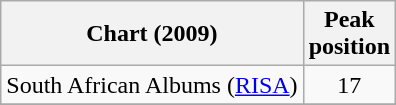<table class="wikitable sortable">
<tr>
<th>Chart (2009)</th>
<th>Peak<br>position</th>
</tr>
<tr>
<td align="left">South African Albums (<a href='#'>RISA</a>)</td>
<td align="center">17</td>
</tr>
<tr>
</tr>
</table>
